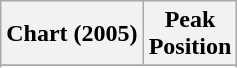<table class="wikitable">
<tr>
<th align="left">Chart (2005)</th>
<th align="left">Peak<br>Position</th>
</tr>
<tr>
</tr>
<tr>
</tr>
</table>
